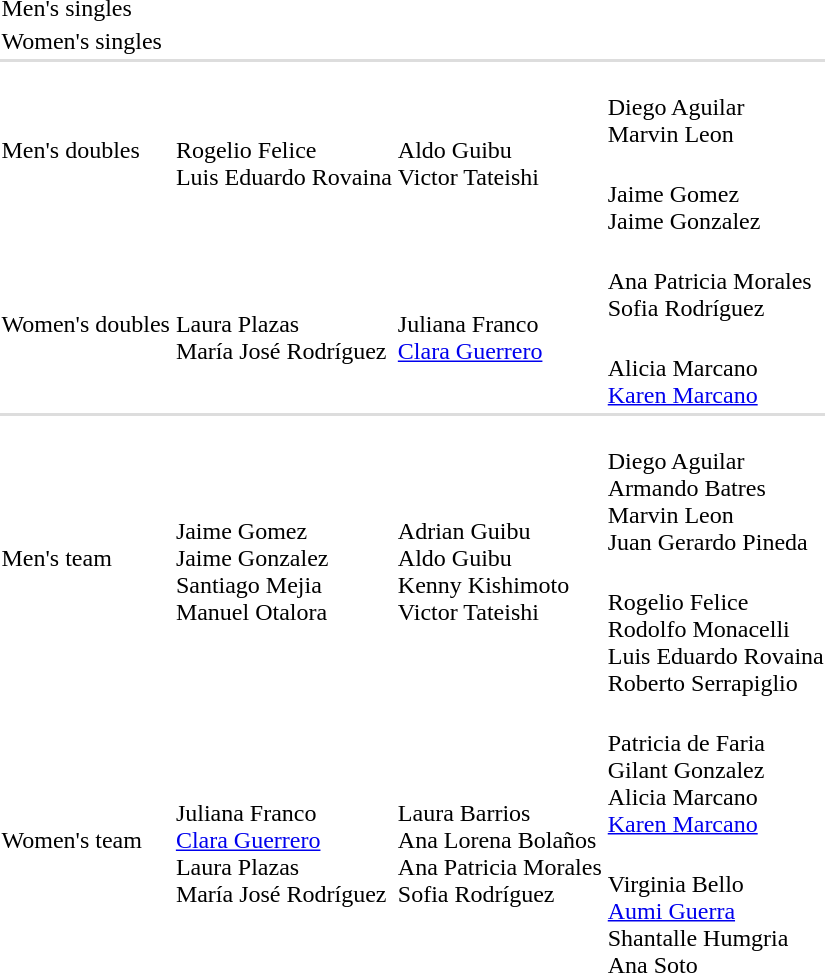<table>
<tr>
<td rowspan=2>Men's singles</td>
<td rowspan=2 nowrap></td>
<td rowspan=2></td>
<td></td>
</tr>
<tr>
<td></td>
</tr>
<tr>
<td rowspan=2>Women's singles</td>
<td rowspan=2 nowrap></td>
<td rowspan=2></td>
<td></td>
</tr>
<tr>
<td></td>
</tr>
<tr bgcolor=#dddddd>
<td colspan=4></td>
</tr>
<tr>
<td rowspan=2>Men's doubles</td>
<td rowspan=2><br>Rogelio Felice<br>Luis Eduardo Rovaina</td>
<td rowspan=2><br>Aldo Guibu<br>Victor Tateishi</td>
<td><br>Diego Aguilar<br>Marvin Leon</td>
</tr>
<tr>
<td><br>Jaime Gomez<br>Jaime Gonzalez</td>
</tr>
<tr>
<td rowspan=2 nowrap>Women's doubles</td>
<td rowspan=2><br>Laura Plazas<br>María José Rodríguez</td>
<td rowspan=2><br>Juliana Franco<br><a href='#'>Clara Guerrero</a></td>
<td><br>Ana Patricia Morales<br>Sofia Rodríguez</td>
</tr>
<tr>
<td><br>Alicia Marcano<br><a href='#'>Karen Marcano</a></td>
</tr>
<tr bgcolor=#dddddd>
<td colspan=4></td>
</tr>
<tr>
<td rowspan=2>Men's team</td>
<td rowspan=2><br>Jaime Gomez<br>Jaime Gonzalez<br>Santiago Mejia<br>Manuel Otalora</td>
<td rowspan=2><br>Adrian Guibu<br>Aldo Guibu<br>Kenny Kishimoto<br>Victor Tateishi</td>
<td><br>Diego Aguilar<br>Armando Batres<br>Marvin Leon<br>Juan Gerardo Pineda</td>
</tr>
<tr>
<td><br>Rogelio Felice<br>Rodolfo Monacelli<br>Luis Eduardo Rovaina<br>Roberto Serrapiglio</td>
</tr>
<tr>
<td rowspan=2>Women's team</td>
<td rowspan=2><br>Juliana Franco<br><a href='#'>Clara Guerrero</a><br>Laura Plazas<br>María José Rodríguez</td>
<td rowspan=2 nowrap><br>Laura Barrios<br>Ana Lorena Bolaños<br>Ana Patricia Morales<br>Sofia Rodríguez</td>
<td><br>Patricia de Faria<br>Gilant Gonzalez<br>Alicia Marcano<br><a href='#'>Karen Marcano</a></td>
</tr>
<tr>
<td nowrap><br>Virginia Bello<br><a href='#'>Aumi Guerra</a><br>Shantalle Humgria<br>Ana Soto</td>
</tr>
</table>
